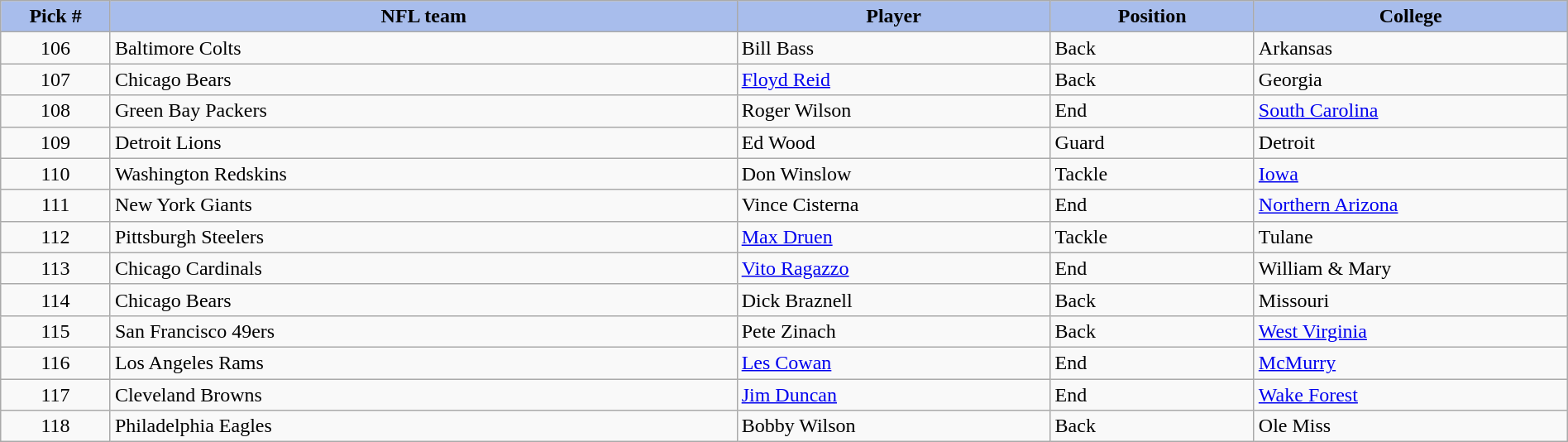<table class="wikitable sortable sortable" style="width: 100%">
<tr>
<th style="background:#A8BDEC;" width=7%>Pick #</th>
<th width=40% style="background:#A8BDEC;">NFL team</th>
<th width=20% style="background:#A8BDEC;">Player</th>
<th width=13% style="background:#A8BDEC;">Position</th>
<th style="background:#A8BDEC;">College</th>
</tr>
<tr>
<td align=center>106</td>
<td>Baltimore Colts</td>
<td>Bill Bass</td>
<td>Back</td>
<td>Arkansas</td>
</tr>
<tr>
<td align=center>107</td>
<td>Chicago Bears</td>
<td><a href='#'>Floyd Reid</a></td>
<td>Back</td>
<td>Georgia</td>
</tr>
<tr>
<td align=center>108</td>
<td>Green Bay Packers</td>
<td>Roger Wilson</td>
<td>End</td>
<td><a href='#'>South Carolina</a></td>
</tr>
<tr>
<td align=center>109</td>
<td>Detroit Lions</td>
<td>Ed Wood</td>
<td>Guard</td>
<td>Detroit</td>
</tr>
<tr>
<td align=center>110</td>
<td>Washington Redskins</td>
<td>Don Winslow</td>
<td>Tackle</td>
<td><a href='#'>Iowa</a></td>
</tr>
<tr>
<td align=center>111</td>
<td>New York Giants</td>
<td>Vince Cisterna</td>
<td>End</td>
<td><a href='#'>Northern Arizona</a></td>
</tr>
<tr>
<td align=center>112</td>
<td>Pittsburgh Steelers</td>
<td><a href='#'>Max Druen</a></td>
<td>Tackle</td>
<td>Tulane</td>
</tr>
<tr>
<td align=center>113</td>
<td>Chicago Cardinals</td>
<td><a href='#'>Vito Ragazzo</a></td>
<td>End</td>
<td>William & Mary</td>
</tr>
<tr>
<td align=center>114</td>
<td>Chicago Bears</td>
<td>Dick Braznell</td>
<td>Back</td>
<td>Missouri</td>
</tr>
<tr>
<td align=center>115</td>
<td>San Francisco 49ers</td>
<td>Pete Zinach</td>
<td>Back</td>
<td><a href='#'>West Virginia</a></td>
</tr>
<tr>
<td align=center>116</td>
<td>Los Angeles Rams</td>
<td><a href='#'>Les Cowan</a></td>
<td>End</td>
<td><a href='#'>McMurry</a></td>
</tr>
<tr>
<td align=center>117</td>
<td>Cleveland Browns</td>
<td><a href='#'>Jim Duncan</a></td>
<td>End</td>
<td><a href='#'>Wake Forest</a></td>
</tr>
<tr>
<td align=center>118</td>
<td>Philadelphia Eagles</td>
<td>Bobby Wilson</td>
<td>Back</td>
<td>Ole Miss</td>
</tr>
</table>
